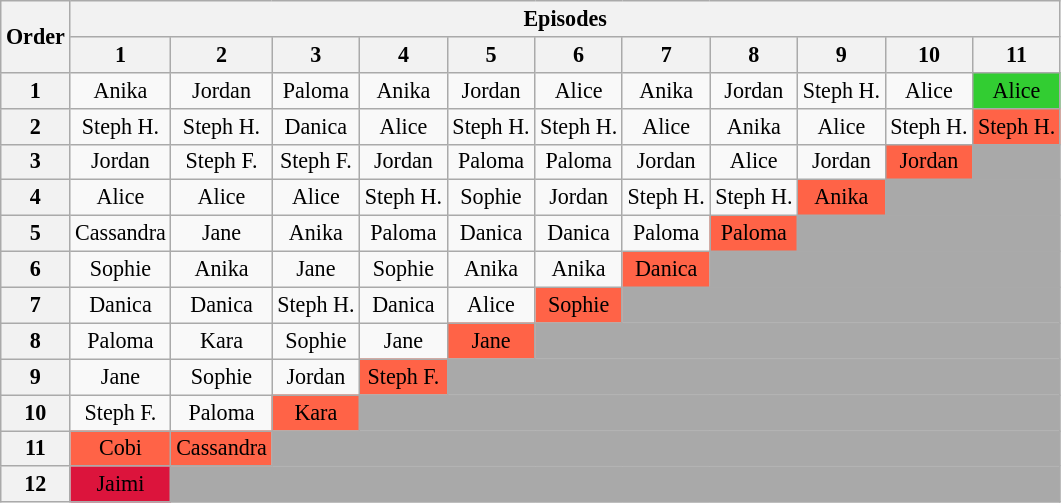<table class="wikitable" style="text-align:center; font-size:92%">
<tr>
<th rowspan=2>Order</th>
<th colspan=11>Episodes</th>
</tr>
<tr>
<th>1</th>
<th>2</th>
<th>3</th>
<th>4</th>
<th>5</th>
<th>6</th>
<th>7</th>
<th>8</th>
<th>9</th>
<th>10</th>
<th>11</th>
</tr>
<tr>
<th>1</th>
<td>Anika</td>
<td>Jordan</td>
<td>Paloma</td>
<td>Anika</td>
<td>Jordan</td>
<td>Alice</td>
<td>Anika</td>
<td>Jordan</td>
<td>Steph H.</td>
<td>Alice</td>
<td bgcolor="limegreen">Alice</td>
</tr>
<tr>
<th>2</th>
<td>Steph H.</td>
<td>Steph H.</td>
<td>Danica</td>
<td>Alice</td>
<td>Steph H.</td>
<td>Steph H.</td>
<td>Alice</td>
<td>Anika</td>
<td>Alice</td>
<td>Steph H.</td>
<td bgcolor="tomato">Steph H.</td>
</tr>
<tr>
<th>3</th>
<td>Jordan</td>
<td>Steph F.</td>
<td>Steph F.</td>
<td>Jordan</td>
<td>Paloma</td>
<td>Paloma</td>
<td>Jordan</td>
<td>Alice</td>
<td>Jordan</td>
<td bgcolor="tomato">Jordan</td>
<td colspan="1" bgcolor="darkgrey"></td>
</tr>
<tr>
<th>4</th>
<td>Alice</td>
<td>Alice</td>
<td>Alice</td>
<td>Steph H.</td>
<td>Sophie</td>
<td>Jordan</td>
<td>Steph H.</td>
<td>Steph H.</td>
<td bgcolor="tomato">Anika</td>
<td colspan="2" bgcolor="darkgrey"></td>
</tr>
<tr>
<th>5</th>
<td>Cassandra</td>
<td>Jane</td>
<td>Anika</td>
<td>Paloma</td>
<td>Danica</td>
<td>Danica</td>
<td>Paloma</td>
<td bgcolor="tomato">Paloma</td>
<td colspan="3" bgcolor="darkgrey"></td>
</tr>
<tr>
<th>6</th>
<td>Sophie</td>
<td>Anika</td>
<td>Jane</td>
<td>Sophie</td>
<td>Anika</td>
<td>Anika</td>
<td bgcolor="tomato">Danica</td>
<td colspan="4" bgcolor="darkgrey"></td>
</tr>
<tr>
<th>7</th>
<td>Danica</td>
<td>Danica</td>
<td>Steph H.</td>
<td>Danica</td>
<td>Alice</td>
<td bgcolor="tomato">Sophie</td>
<td colspan="5" bgcolor="darkgrey"></td>
</tr>
<tr>
<th>8</th>
<td>Paloma</td>
<td>Kara</td>
<td>Sophie</td>
<td>Jane</td>
<td bgcolor="tomato">Jane</td>
<td bgcolor="darkgrey" colspan=6></td>
</tr>
<tr>
<th>9</th>
<td>Jane</td>
<td>Sophie</td>
<td>Jordan</td>
<td bgcolor="tomato">Steph F.</td>
<td colspan="7" bgcolor="darkgrey"></td>
</tr>
<tr>
<th>10</th>
<td>Steph F.</td>
<td>Paloma</td>
<td bgcolor="tomato">Kara</td>
<td colspan="8" bgcolor="darkgrey"></td>
</tr>
<tr>
<th>11</th>
<td bgcolor="tomato">Cobi</td>
<td bgcolor="tomato">Cassandra</td>
<td bgcolor="darkgrey" colspan=9></td>
</tr>
<tr>
<th>12</th>
<td bgcolor="crimson"><span>Jaimi</span></td>
<td bgcolor="darkgray" colspan="10"></td>
</tr>
</table>
